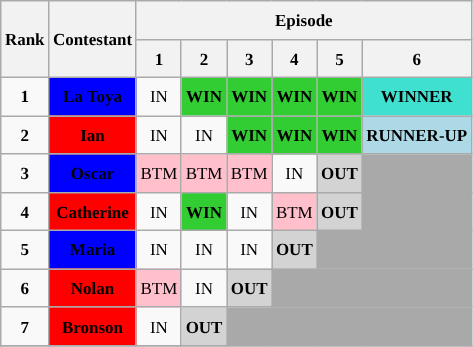<table class="wikitable" style="text-align: center; font-size: 8.5pt; line-height:20px;">
<tr>
<th rowspan='2"'>Rank</th>
<th rowspan="2">Contestant</th>
<th colspan="10">Episode</th>
</tr>
<tr>
<th>1</th>
<th>2</th>
<th>3</th>
<th>4</th>
<th>5</th>
<th>6</th>
</tr>
<tr>
<td><strong>1</strong></td>
<td style="background:blue"><span><strong>La Toya</strong></span></td>
<td>IN</td>
<td style="background:limegreen;"><strong>WIN</strong></td>
<td style="background:limegreen;"><strong>WIN</strong></td>
<td style="background:limegreen;"><strong>WIN</strong></td>
<td style="background:limegreen;"><strong>WIN</strong></td>
<td style="background:turquoise;"><strong>WINNER</strong></td>
</tr>
<tr>
<td><strong>2</strong></td>
<td style="background:red"><span><strong>Ian</strong></span></td>
<td>IN</td>
<td>IN</td>
<td style="background:limegreen;"><strong>WIN</strong></td>
<td style="background:limegreen;"><strong>WIN</strong></td>
<td style="background:limegreen;"><strong>WIN</strong></td>
<td style="background:lightblue;"><strong>RUNNER-UP</strong></td>
</tr>
<tr>
<td><strong>3</strong></td>
<td style="background:blue"><span><strong>Oscar</strong></span></td>
<td style="background:pink;">BTM</td>
<td style="background:pink;">BTM</td>
<td style="background:pink;">BTM</td>
<td>IN</td>
<td style="background:lightgray;"><strong>OUT</strong></td>
<td colspan="5" style="background:darkgrey;"></td>
</tr>
<tr>
<td><strong>4</strong></td>
<td style="background:red"><span><strong>Catherine</strong></span></td>
<td>IN</td>
<td style="background:limegreen;"><strong>WIN</strong></td>
<td>IN</td>
<td style="background:pink;">BTM</td>
<td style="background:lightgray;"><strong>OUT</strong></td>
<td colspan="5" style="background:darkgrey;"></td>
</tr>
<tr>
<td><strong>5</strong></td>
<td style="background:blue"><span><strong>Maria</strong></span></td>
<td>IN</td>
<td>IN</td>
<td>IN</td>
<td style="background:lightgray;"><strong>OUT</strong></td>
<td colspan="3" style="background:darkgrey;"></td>
</tr>
<tr>
<td><strong>6</strong></td>
<td style="background:red"><span><strong>Nolan</strong></span></td>
<td style="background:pink;">BTM</td>
<td>IN</td>
<td style="background:lightgray;"><strong>OUT</strong></td>
<td colspan="3" style="background:darkgrey;"></td>
</tr>
<tr>
<td><strong>7</strong></td>
<td style="background:red"><span><strong>Bronson</strong></span></td>
<td>IN</td>
<td style="background:lightgray;"><strong>OUT</strong></td>
<td colspan="4" style="background:darkgrey;"></td>
</tr>
<tr>
</tr>
</table>
